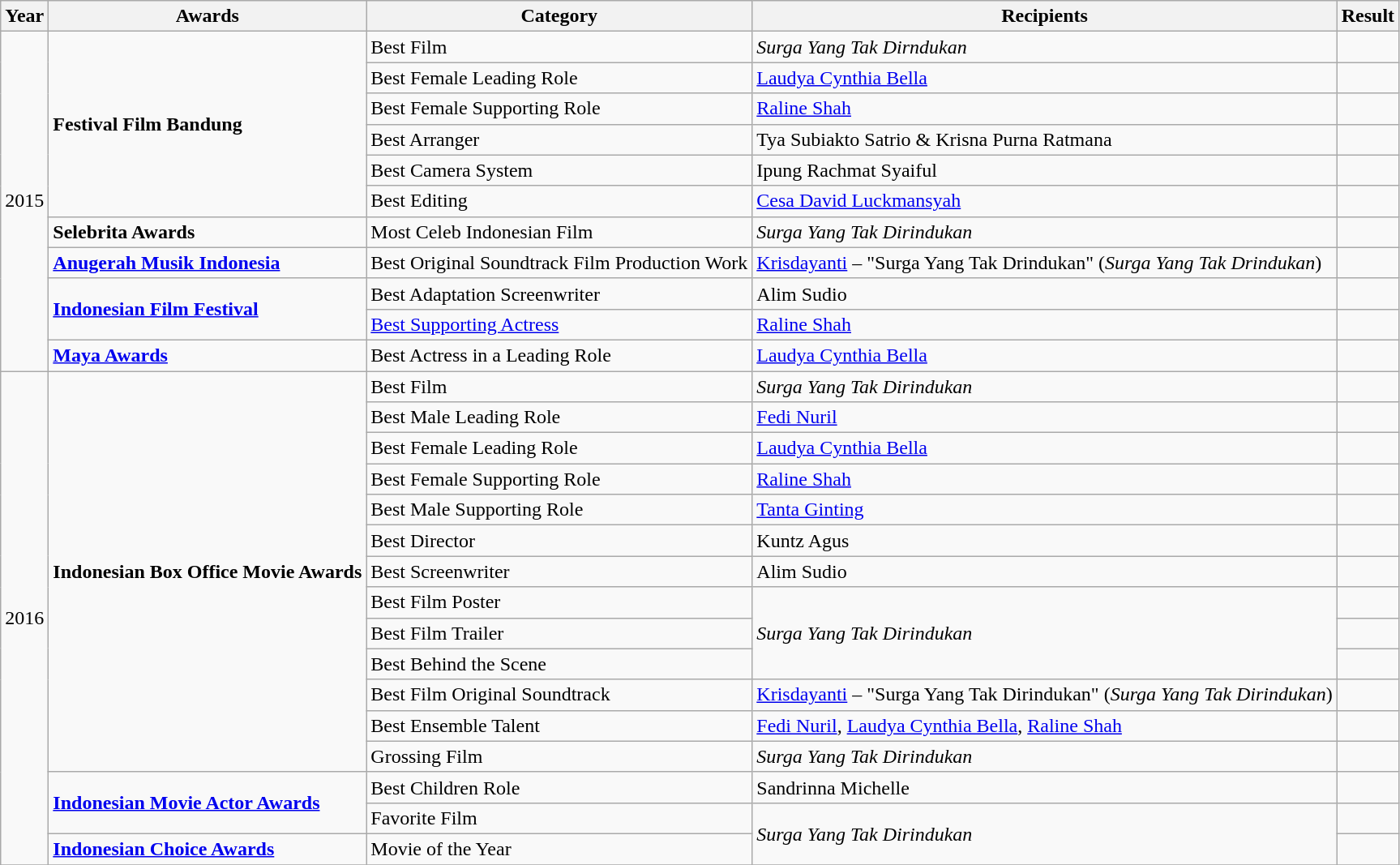<table class="wikitable">
<tr>
<th>Year</th>
<th>Awards</th>
<th>Category</th>
<th>Recipients</th>
<th>Result</th>
</tr>
<tr>
<td rowspan= "11">2015</td>
<td rowspan= "6"><strong>Festival Film Bandung</strong></td>
<td>Best Film</td>
<td><em>Surga Yang Tak Dirndukan</em></td>
<td></td>
</tr>
<tr>
<td>Best Female Leading Role</td>
<td><a href='#'>Laudya Cynthia Bella</a></td>
<td></td>
</tr>
<tr>
<td>Best Female Supporting Role</td>
<td><a href='#'>Raline Shah</a></td>
<td></td>
</tr>
<tr>
<td>Best Arranger</td>
<td>Tya Subiakto Satrio & Krisna Purna Ratmana</td>
<td></td>
</tr>
<tr>
<td>Best Camera System</td>
<td>Ipung Rachmat Syaiful</td>
<td></td>
</tr>
<tr>
<td>Best Editing</td>
<td><a href='#'>Cesa David Luckmansyah</a></td>
<td></td>
</tr>
<tr>
<td><strong>Selebrita Awards</strong></td>
<td>Most Celeb Indonesian Film</td>
<td><em>Surga Yang Tak Dirindukan</em></td>
<td></td>
</tr>
<tr>
<td><strong><a href='#'>Anugerah Musik Indonesia</a></strong></td>
<td>Best Original Soundtrack Film Production Work</td>
<td><a href='#'>Krisdayanti</a> – "Surga Yang Tak Drindukan" (<em>Surga Yang Tak Drindukan</em>)</td>
<td></td>
</tr>
<tr>
<td rowspan= "2"><strong><a href='#'>Indonesian Film Festival</a></strong></td>
<td>Best Adaptation Screenwriter</td>
<td>Alim Sudio</td>
<td></td>
</tr>
<tr>
<td><a href='#'>Best Supporting Actress</a></td>
<td><a href='#'>Raline Shah</a></td>
<td></td>
</tr>
<tr>
<td><strong><a href='#'>Maya Awards</a></strong></td>
<td>Best Actress in a Leading Role</td>
<td><a href='#'>Laudya Cynthia Bella</a></td>
<td></td>
</tr>
<tr>
<td rowspan= "16">2016</td>
<td rowspan= "13"><strong>Indonesian Box Office Movie Awards</strong></td>
<td>Best Film</td>
<td><em>Surga Yang Tak Dirindukan</em></td>
<td></td>
</tr>
<tr>
<td>Best Male Leading Role</td>
<td><a href='#'>Fedi Nuril</a></td>
<td></td>
</tr>
<tr>
<td>Best Female Leading Role</td>
<td><a href='#'>Laudya Cynthia Bella</a></td>
<td></td>
</tr>
<tr>
<td>Best Female Supporting Role</td>
<td><a href='#'>Raline Shah</a></td>
<td></td>
</tr>
<tr>
<td>Best Male Supporting Role</td>
<td><a href='#'>Tanta Ginting</a></td>
<td></td>
</tr>
<tr>
<td>Best Director</td>
<td>Kuntz Agus</td>
<td></td>
</tr>
<tr>
<td>Best Screenwriter</td>
<td>Alim Sudio</td>
<td></td>
</tr>
<tr>
<td>Best Film Poster</td>
<td rowspan= "3"><em>Surga Yang Tak Dirindukan</em></td>
<td></td>
</tr>
<tr>
<td>Best Film Trailer</td>
<td></td>
</tr>
<tr>
<td>Best Behind the Scene</td>
<td></td>
</tr>
<tr>
<td>Best Film Original Soundtrack</td>
<td><a href='#'>Krisdayanti</a> – "Surga Yang Tak Dirindukan" (<em>Surga Yang Tak Dirindukan</em>)</td>
<td></td>
</tr>
<tr>
<td>Best Ensemble Talent</td>
<td><a href='#'>Fedi Nuril</a>, <a href='#'>Laudya Cynthia Bella</a>, <a href='#'>Raline Shah</a></td>
<td></td>
</tr>
<tr>
<td>Grossing Film</td>
<td><em>Surga Yang Tak Dirindukan</em></td>
<td></td>
</tr>
<tr>
<td rowspan= "2"><strong><a href='#'>Indonesian Movie Actor Awards</a></strong></td>
<td>Best Children Role</td>
<td>Sandrinna Michelle</td>
<td></td>
</tr>
<tr>
<td>Favorite Film</td>
<td rowspan= "2"><em>Surga Yang Tak Dirindukan</em></td>
<td></td>
</tr>
<tr>
<td><strong><a href='#'>Indonesian Choice Awards</a></strong></td>
<td>Movie of the Year</td>
<td></td>
</tr>
<tr>
</tr>
</table>
